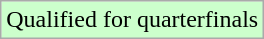<table class=wikitable>
<tr>
<td bgcolor=ccffcc>Qualified for quarterfinals</td>
</tr>
</table>
